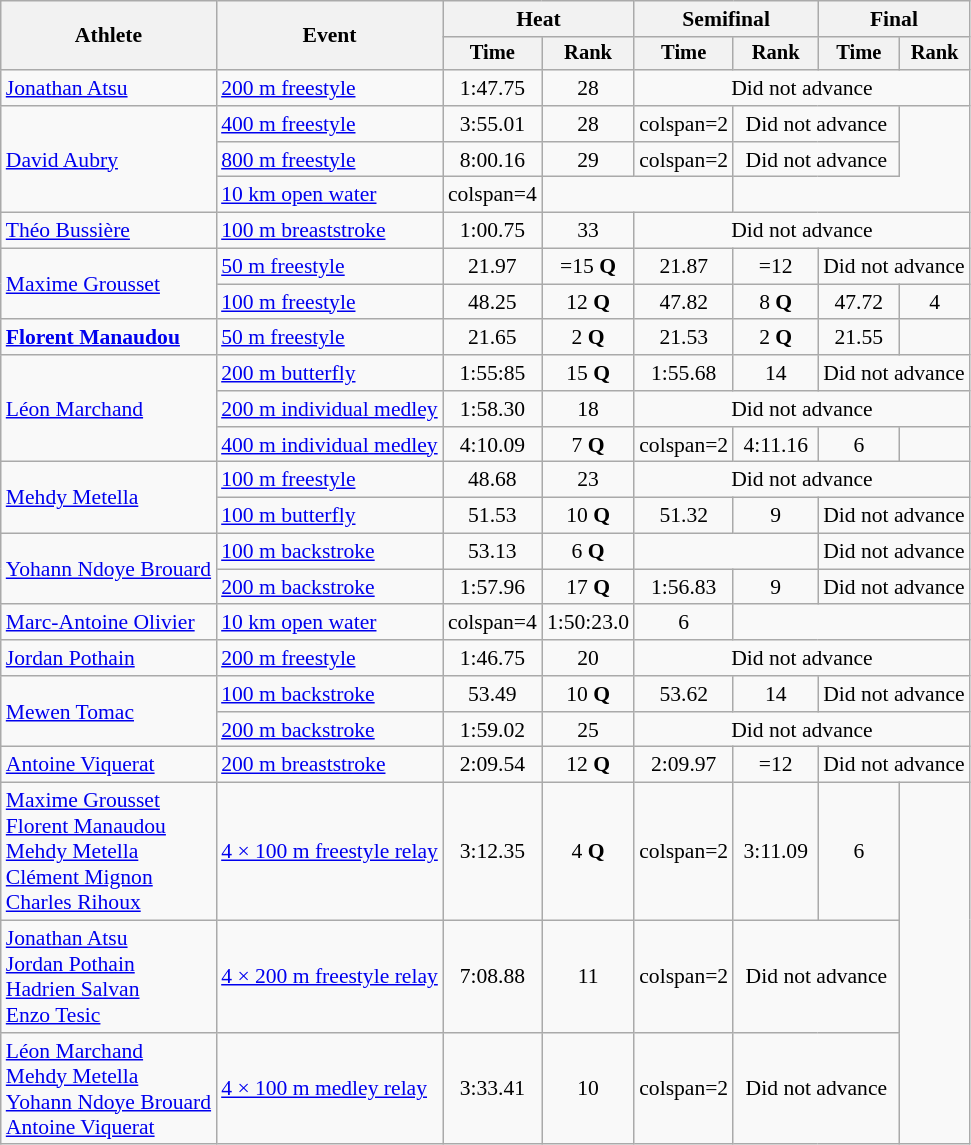<table class=wikitable style="font-size:90%">
<tr>
<th rowspan="2">Athlete</th>
<th rowspan="2">Event</th>
<th colspan="2">Heat</th>
<th colspan="2">Semifinal</th>
<th colspan="2">Final</th>
</tr>
<tr style="font-size:95%">
<th>Time</th>
<th>Rank</th>
<th>Time</th>
<th>Rank</th>
<th>Time</th>
<th>Rank</th>
</tr>
<tr align=center>
<td align=left><a href='#'>Jonathan Atsu</a></td>
<td align=left><a href='#'>200 m freestyle</a></td>
<td>1:47.75</td>
<td>28</td>
<td colspan="4">Did not advance</td>
</tr>
<tr align=center>
<td align=left rowspan=3><a href='#'>David Aubry</a></td>
<td align=left><a href='#'>400 m freestyle</a></td>
<td>3:55.01</td>
<td>28</td>
<td>colspan=2 </td>
<td colspan="2">Did not advance</td>
</tr>
<tr align=center>
<td align=left><a href='#'>800 m freestyle</a></td>
<td>8:00.16</td>
<td>29</td>
<td>colspan=2 </td>
<td colspan="2">Did not advance</td>
</tr>
<tr align=center>
<td align=left><a href='#'>10 km open water</a></td>
<td>colspan=4 </td>
<td colspan=2></td>
</tr>
<tr align=center>
<td align=left><a href='#'>Théo Bussière</a></td>
<td align=left><a href='#'>100 m breaststroke</a></td>
<td>1:00.75</td>
<td>33</td>
<td colspan="4">Did not advance</td>
</tr>
<tr align=center>
<td align=left rowspan=2><a href='#'>Maxime Grousset</a></td>
<td align=left><a href='#'>50 m freestyle</a></td>
<td>21.97</td>
<td>=15 <strong>Q</strong></td>
<td>21.87</td>
<td>=12</td>
<td colspan="2">Did not advance</td>
</tr>
<tr align=center>
<td align=left><a href='#'>100 m freestyle</a></td>
<td>48.25</td>
<td>12 <strong>Q</strong></td>
<td>47.82</td>
<td>8 <strong>Q</strong></td>
<td>47.72</td>
<td>4</td>
</tr>
<tr align=center>
<td align=left><strong><a href='#'>Florent Manaudou</a></strong></td>
<td align=left><a href='#'>50 m freestyle</a></td>
<td>21.65</td>
<td>2 <strong>Q</strong></td>
<td>21.53</td>
<td>2 <strong>Q</strong></td>
<td>21.55</td>
<td></td>
</tr>
<tr align=center>
<td align=left rowspan=3><a href='#'>Léon Marchand</a></td>
<td align=left><a href='#'>200 m butterfly</a></td>
<td>1:55:85</td>
<td>15 <strong>Q</strong></td>
<td>1:55.68</td>
<td>14</td>
<td colspan="2">Did not advance</td>
</tr>
<tr align=center>
<td align=left><a href='#'>200 m individual medley</a></td>
<td>1:58.30</td>
<td>18</td>
<td colspan="4">Did not advance</td>
</tr>
<tr align=center>
<td align=left><a href='#'>400 m individual medley</a></td>
<td>4:10.09</td>
<td>7 <strong>Q</strong></td>
<td>colspan=2 </td>
<td>4:11.16</td>
<td>6</td>
</tr>
<tr align=center>
<td align=left rowspan=2><a href='#'>Mehdy Metella</a></td>
<td align=left><a href='#'>100 m freestyle</a></td>
<td>48.68</td>
<td>23</td>
<td colspan="4">Did not advance</td>
</tr>
<tr align=center>
<td align=left><a href='#'>100 m butterfly</a></td>
<td>51.53</td>
<td>10 <strong>Q</strong></td>
<td>51.32</td>
<td>9</td>
<td colspan="2">Did not advance</td>
</tr>
<tr align=center>
<td align=left rowspan=2><a href='#'>Yohann Ndoye Brouard</a></td>
<td align=left><a href='#'>100 m backstroke</a></td>
<td>53.13</td>
<td>6 <strong>Q</strong></td>
<td colspan=2></td>
<td colspan="2">Did not advance</td>
</tr>
<tr align=center>
<td align=left><a href='#'>200 m backstroke</a></td>
<td>1:57.96</td>
<td>17 <strong>Q</strong></td>
<td>1:56.83</td>
<td>9</td>
<td colspan="2">Did not advance</td>
</tr>
<tr align=center>
<td align=left><a href='#'>Marc-Antoine Olivier</a></td>
<td align=left><a href='#'>10 km open water</a></td>
<td>colspan=4 </td>
<td>1:50:23.0</td>
<td>6</td>
</tr>
<tr align=center>
<td align=left><a href='#'>Jordan Pothain</a></td>
<td align=left><a href='#'>200 m freestyle</a></td>
<td>1:46.75</td>
<td>20</td>
<td colspan="4">Did not advance</td>
</tr>
<tr align=center>
<td align=left rowspan=2><a href='#'>Mewen Tomac</a></td>
<td align=left><a href='#'>100 m backstroke</a></td>
<td>53.49</td>
<td>10 <strong>Q</strong></td>
<td>53.62</td>
<td>14</td>
<td colspan="2">Did not advance</td>
</tr>
<tr align=center>
<td align=left><a href='#'>200 m backstroke</a></td>
<td>1:59.02</td>
<td>25</td>
<td colspan="4">Did not advance</td>
</tr>
<tr align=center>
<td align=left><a href='#'>Antoine Viquerat</a></td>
<td align=left><a href='#'>200 m breaststroke</a></td>
<td>2:09.54</td>
<td>12 <strong>Q</strong></td>
<td>2:09.97</td>
<td>=12</td>
<td colspan="2">Did not advance</td>
</tr>
<tr align=center>
<td align=left><a href='#'>Maxime Grousset</a><br><a href='#'>Florent Manaudou</a><br><a href='#'>Mehdy Metella</a><br><a href='#'>Clément Mignon</a><br><a href='#'>Charles Rihoux</a></td>
<td align=left><a href='#'>4 × 100 m freestyle relay</a></td>
<td>3:12.35</td>
<td>4 <strong>Q</strong></td>
<td>colspan=2 </td>
<td>3:11.09</td>
<td>6</td>
</tr>
<tr align=center>
<td align=left><a href='#'>Jonathan Atsu</a><br><a href='#'>Jordan Pothain</a><br><a href='#'>Hadrien Salvan</a><br><a href='#'>Enzo Tesic</a></td>
<td align=left><a href='#'>4 × 200 m freestyle relay</a></td>
<td>7:08.88</td>
<td>11</td>
<td>colspan=2 </td>
<td colspan="2">Did not advance</td>
</tr>
<tr align=center>
<td align=left><a href='#'>Léon Marchand</a><br><a href='#'>Mehdy Metella</a><br><a href='#'>Yohann Ndoye Brouard</a><br><a href='#'>Antoine Viquerat</a></td>
<td align=left><a href='#'>4 × 100 m medley relay</a></td>
<td>3:33.41</td>
<td>10</td>
<td>colspan=2 </td>
<td colspan="2">Did not advance</td>
</tr>
</table>
